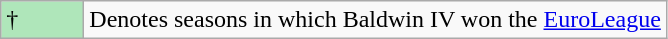<table class="wikitable">
<tr>
<td style="background:#AFE6BA; width:3em;">†</td>
<td>Denotes seasons in which Baldwin IV won the <a href='#'>EuroLeague</a></td>
</tr>
</table>
